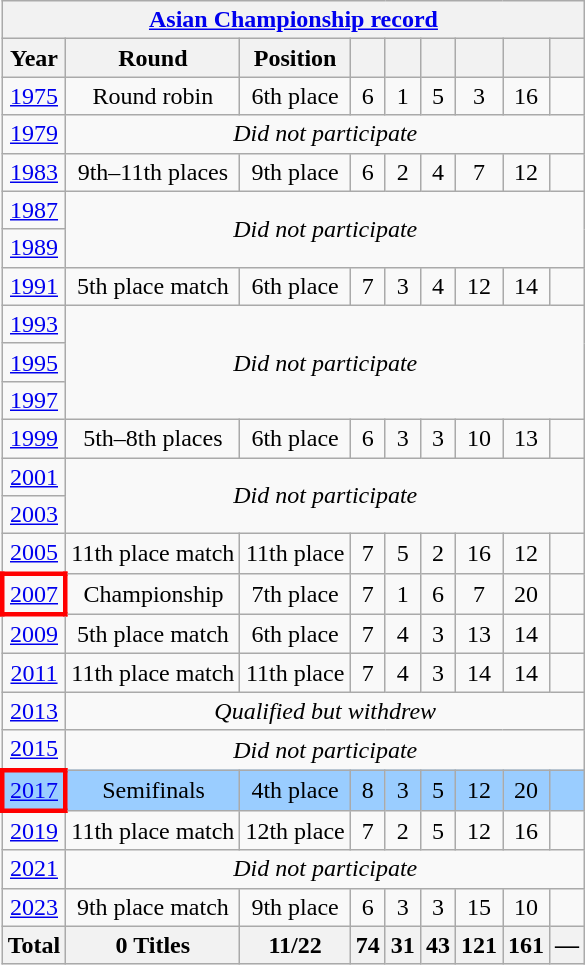<table class="wikitable" style="text-align: center;">
<tr>
<th colspan=9><a href='#'>Asian Championship record</a></th>
</tr>
<tr>
<th>Year</th>
<th>Round</th>
<th>Position</th>
<th></th>
<th></th>
<th></th>
<th></th>
<th></th>
<th></th>
</tr>
<tr>
<td> <a href='#'>1975</a></td>
<td>Round robin</td>
<td>6th place</td>
<td>6</td>
<td>1</td>
<td>5</td>
<td>3</td>
<td>16</td>
<td></td>
</tr>
<tr>
<td> <a href='#'>1979</a></td>
<td colspan=8 rowspan=1><em>Did not participate</em></td>
</tr>
<tr>
<td> <a href='#'>1983</a></td>
<td>9th–11th places</td>
<td>9th place</td>
<td>6</td>
<td>2</td>
<td>4</td>
<td>7</td>
<td>12</td>
<td></td>
</tr>
<tr>
<td> <a href='#'>1987</a></td>
<td colspan=8 rowspan=2><em>Did not participate</em></td>
</tr>
<tr>
<td> <a href='#'>1989</a></td>
</tr>
<tr>
<td> <a href='#'>1991</a></td>
<td>5th place match</td>
<td>6th place</td>
<td>7</td>
<td>3</td>
<td>4</td>
<td>12</td>
<td>14</td>
<td></td>
</tr>
<tr>
<td> <a href='#'>1993</a></td>
<td colspan=8 rowspan=3><em>Did not participate</em></td>
</tr>
<tr>
<td> <a href='#'>1995</a></td>
</tr>
<tr>
<td> <a href='#'>1997</a></td>
</tr>
<tr>
<td> <a href='#'>1999</a></td>
<td>5th–8th places</td>
<td>6th place</td>
<td>6</td>
<td>3</td>
<td>3</td>
<td>10</td>
<td>13</td>
<td></td>
</tr>
<tr>
<td> <a href='#'>2001</a></td>
<td colspan=8 rowspan=2><em>Did not participate</em></td>
</tr>
<tr>
<td> <a href='#'>2003</a></td>
</tr>
<tr>
<td> <a href='#'>2005</a></td>
<td>11th place match</td>
<td>11th place</td>
<td>7</td>
<td>5</td>
<td>2</td>
<td>16</td>
<td>12</td>
<td></td>
</tr>
<tr>
<td style="border: 3px solid red"> <a href='#'>2007</a></td>
<td>Championship</td>
<td>7th place</td>
<td>7</td>
<td>1</td>
<td>6</td>
<td>7</td>
<td>20</td>
<td></td>
</tr>
<tr>
<td> <a href='#'>2009</a></td>
<td>5th place match</td>
<td>6th place</td>
<td>7</td>
<td>4</td>
<td>3</td>
<td>13</td>
<td>14</td>
<td></td>
</tr>
<tr>
<td> <a href='#'>2011</a></td>
<td>11th place match</td>
<td>11th place</td>
<td>7</td>
<td>4</td>
<td>3</td>
<td>14</td>
<td>14</td>
<td></td>
</tr>
<tr>
<td> <a href='#'>2013</a></td>
<td colspan=8><em>Qualified but withdrew</em></td>
</tr>
<tr>
<td> <a href='#'>2015</a></td>
<td colspan=8><em>Did not participate</em></td>
</tr>
<tr bgcolor="#9acdff">
<td style="border: 3px solid red"> <a href='#'>2017</a></td>
<td>Semifinals</td>
<td>4th place</td>
<td>8</td>
<td>3</td>
<td>5</td>
<td>12</td>
<td>20</td>
<td></td>
</tr>
<tr>
<td> <a href='#'>2019</a></td>
<td>11th place match</td>
<td>12th place</td>
<td>7</td>
<td>2</td>
<td>5</td>
<td>12</td>
<td>16</td>
<td></td>
</tr>
<tr>
<td> <a href='#'>2021</a></td>
<td colspan=8 rowspan=1><em>Did not participate</em></td>
</tr>
<tr>
<td> <a href='#'>2023</a></td>
<td>9th place match</td>
<td>9th place</td>
<td>6</td>
<td>3</td>
<td>3</td>
<td>15</td>
<td>10</td>
<td></td>
</tr>
<tr>
<th>Total</th>
<th>0 Titles</th>
<th>11/22</th>
<th>74</th>
<th>31</th>
<th>43</th>
<th>121</th>
<th>161</th>
<th>—</th>
</tr>
</table>
